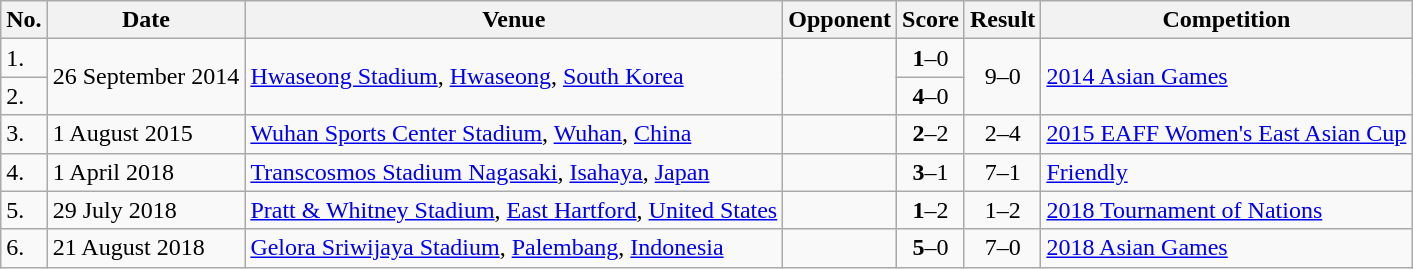<table class="wikitable">
<tr>
<th>No.</th>
<th>Date</th>
<th>Venue</th>
<th>Opponent</th>
<th>Score</th>
<th>Result</th>
<th>Competition</th>
</tr>
<tr>
<td>1.</td>
<td rowspan="2">26 September 2014</td>
<td rowspan="2"><a href='#'>Hwaseong Stadium</a>, <a href='#'>Hwaseong</a>, <a href='#'>South Korea</a></td>
<td rowspan="2"></td>
<td align=center><strong>1</strong>–0</td>
<td rowspan="2" align=center>9–0</td>
<td rowspan="2"><a href='#'>2014 Asian Games</a></td>
</tr>
<tr>
<td>2.</td>
<td align=center><strong>4</strong>–0</td>
</tr>
<tr>
<td>3.</td>
<td>1 August 2015</td>
<td><a href='#'>Wuhan Sports Center Stadium</a>, <a href='#'>Wuhan</a>, <a href='#'>China</a></td>
<td></td>
<td align=center><strong>2</strong>–2</td>
<td align=center>2–4</td>
<td><a href='#'>2015 EAFF Women's East Asian Cup</a></td>
</tr>
<tr>
<td>4.</td>
<td>1 April 2018</td>
<td><a href='#'>Transcosmos Stadium Nagasaki</a>, <a href='#'>Isahaya</a>, <a href='#'>Japan</a></td>
<td></td>
<td align=center><strong>3</strong>–1</td>
<td align=center>7–1</td>
<td><a href='#'>Friendly</a></td>
</tr>
<tr>
<td>5.</td>
<td>29 July 2018</td>
<td><a href='#'>Pratt & Whitney Stadium</a>, <a href='#'>East Hartford</a>, <a href='#'>United States</a></td>
<td></td>
<td align=center><strong>1</strong>–2</td>
<td align=center>1–2</td>
<td><a href='#'>2018 Tournament of Nations</a></td>
</tr>
<tr>
<td>6.</td>
<td>21 August 2018</td>
<td><a href='#'>Gelora Sriwijaya Stadium</a>, <a href='#'>Palembang</a>, <a href='#'>Indonesia</a></td>
<td></td>
<td align=center><strong>5</strong>–0</td>
<td align=center>7–0</td>
<td><a href='#'>2018 Asian Games</a></td>
</tr>
</table>
